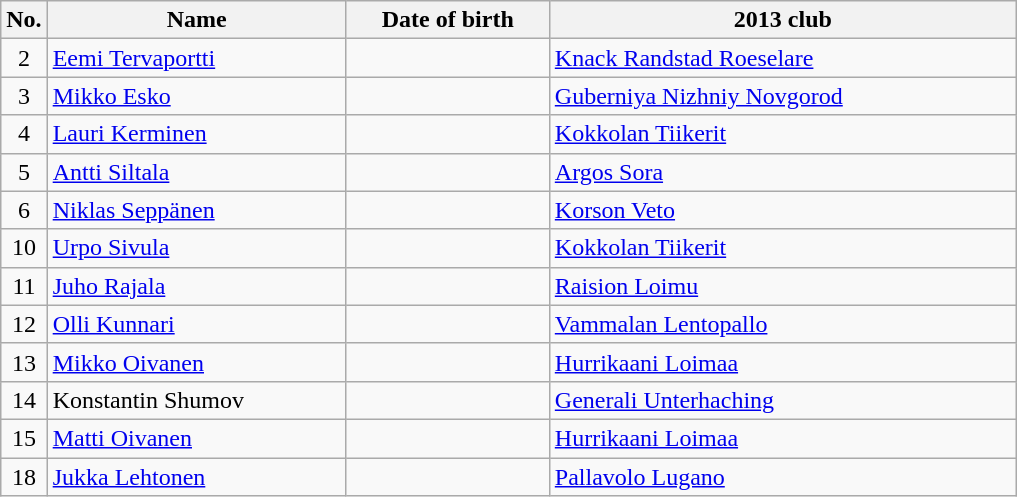<table class="wikitable sortable" style="font-size:100%; text-align:left;">
<tr>
<th>No.</th>
<th style="width:12em">Name</th>
<th style="width:8em">Date of birth</th>
<th style="width:19em">2013 club</th>
</tr>
<tr>
<td align=center>2</td>
<td><a href='#'>Eemi Tervaportti</a></td>
<td align=right></td>
<td> <a href='#'>Knack Randstad Roeselare</a></td>
</tr>
<tr>
<td align=center>3</td>
<td><a href='#'>Mikko Esko</a></td>
<td align=right></td>
<td> <a href='#'>Guberniya Nizhniy Novgorod</a></td>
</tr>
<tr>
<td align=center>4</td>
<td><a href='#'>Lauri Kerminen</a></td>
<td align=right></td>
<td> <a href='#'>Kokkolan Tiikerit</a></td>
</tr>
<tr>
<td align=center>5</td>
<td><a href='#'>Antti Siltala </a></td>
<td align=right></td>
<td> <a href='#'>Argos Sora</a></td>
</tr>
<tr>
<td align=center>6</td>
<td><a href='#'>Niklas Seppänen</a></td>
<td align=right></td>
<td> <a href='#'>Korson Veto</a></td>
</tr>
<tr>
<td align=center>10</td>
<td><a href='#'>Urpo Sivula</a></td>
<td align=right></td>
<td> <a href='#'>Kokkolan Tiikerit</a></td>
</tr>
<tr>
<td align=center>11</td>
<td><a href='#'>Juho Rajala</a></td>
<td align=right></td>
<td> <a href='#'>Raision Loimu</a></td>
</tr>
<tr>
<td align=center>12</td>
<td><a href='#'>Olli Kunnari</a></td>
<td align=right></td>
<td> <a href='#'>Vammalan Lentopallo</a></td>
</tr>
<tr>
<td align=center>13</td>
<td><a href='#'>Mikko Oivanen</a></td>
<td align=right></td>
<td> <a href='#'>Hurrikaani Loimaa</a></td>
</tr>
<tr>
<td align=center>14</td>
<td>Konstantin Shumov</td>
<td align=right></td>
<td> <a href='#'>Generali Unterhaching</a></td>
</tr>
<tr>
<td align=center>15</td>
<td><a href='#'>Matti Oivanen</a></td>
<td align=right></td>
<td> <a href='#'>Hurrikaani Loimaa</a></td>
</tr>
<tr>
<td align=center>18</td>
<td><a href='#'>Jukka Lehtonen</a></td>
<td align=right></td>
<td> <a href='#'>Pallavolo Lugano</a></td>
</tr>
</table>
